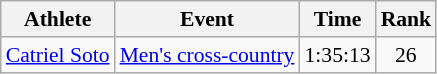<table class="wikitable" border="1" style="font-size:90%">
<tr>
<th>Athlete</th>
<th>Event</th>
<th>Time</th>
<th>Rank</th>
</tr>
<tr align=center>
<td align="left"><a href='#'>Catriel Soto</a></td>
<td align="left"><a href='#'>Men's cross-country</a></td>
<td>1:35:13</td>
<td>26</td>
</tr>
</table>
